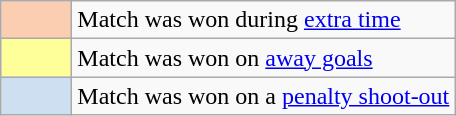<table class="wikitable">
<tr>
<td width="40" align="center" bgcolor="#fbceb1"></td>
<td>Match was won during <a href='#'>extra time</a></td>
</tr>
<tr>
<td width="40" align="center" bgcolor="#ffff99"></td>
<td>Match was won on <a href='#'>away goals</a></td>
</tr>
<tr>
<td width="40" align="center" bgcolor="#cedff2"></td>
<td>Match was won on a <a href='#'>penalty shoot-out</a></td>
</tr>
</table>
